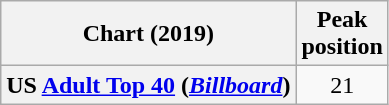<table class="wikitable plainrowheaders" style="text-align:center">
<tr>
<th>Chart (2019)</th>
<th>Peak<br>position</th>
</tr>
<tr>
<th scope="row">US <a href='#'>Adult Top 40</a> (<a href='#'><em>Billboard</em></a>)</th>
<td>21</td>
</tr>
</table>
